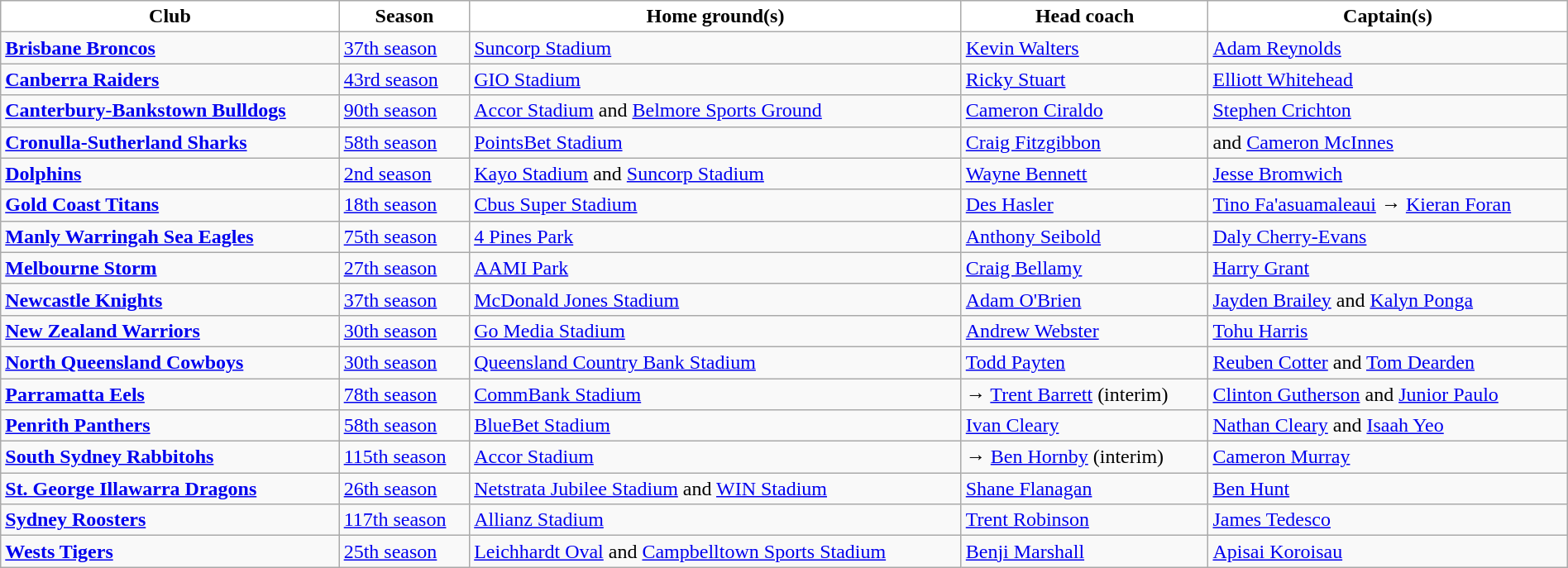<table class="wikitable" style="width:100%; text-align:left">
<tr>
<th style="background:white">Club</th>
<th style="background:white">Season</th>
<th style="background:white">Home ground(s)</th>
<th style="background:white">Head coach</th>
<th style="background:white">Captain(s)</th>
</tr>
<tr>
<td> <strong><a href='#'>Brisbane Broncos</a></strong></td>
<td><a href='#'>37th season</a></td>
<td><a href='#'>Suncorp Stadium</a></td>
<td><a href='#'>Kevin Walters</a></td>
<td><a href='#'>Adam Reynolds</a></td>
</tr>
<tr>
<td> <strong><a href='#'>Canberra Raiders</a></strong></td>
<td><a href='#'>43rd season</a></td>
<td><a href='#'>GIO Stadium</a></td>
<td><a href='#'>Ricky Stuart</a></td>
<td><a href='#'>Elliott Whitehead</a></td>
</tr>
<tr>
<td> <strong><a href='#'>Canterbury-Bankstown Bulldogs</a></strong></td>
<td><a href='#'>90th season</a></td>
<td><a href='#'>Accor Stadium</a> and <a href='#'>Belmore Sports Ground</a></td>
<td><a href='#'>Cameron Ciraldo</a></td>
<td><a href='#'>Stephen Crichton</a></td>
</tr>
<tr>
<td> <strong><a href='#'>Cronulla-Sutherland Sharks</a></strong></td>
<td><a href='#'>58th season</a></td>
<td><a href='#'>PointsBet Stadium</a></td>
<td><a href='#'>Craig Fitzgibbon</a></td>
<td> and <a href='#'>Cameron McInnes</a></td>
</tr>
<tr>
<td> <strong><a href='#'>Dolphins</a></strong></td>
<td><a href='#'>2nd season</a></td>
<td><a href='#'>Kayo Stadium</a> and <a href='#'>Suncorp Stadium</a></td>
<td><a href='#'>Wayne Bennett</a></td>
<td><a href='#'>Jesse Bromwich</a></td>
</tr>
<tr>
<td> <strong><a href='#'>Gold Coast Titans</a></strong></td>
<td><a href='#'>18th season</a></td>
<td><a href='#'>Cbus Super Stadium</a></td>
<td><a href='#'>Des Hasler</a></td>
<td><a href='#'>Tino Fa'asuamaleaui</a> → <a href='#'>Kieran Foran</a></td>
</tr>
<tr>
<td> <strong><a href='#'>Manly Warringah Sea Eagles</a></strong></td>
<td><a href='#'>75th season</a></td>
<td><a href='#'>4 Pines Park</a></td>
<td><a href='#'>Anthony Seibold</a></td>
<td><a href='#'>Daly Cherry-Evans</a></td>
</tr>
<tr>
<td> <strong><a href='#'>Melbourne Storm</a></strong></td>
<td><a href='#'>27th season</a></td>
<td><a href='#'>AAMI Park</a></td>
<td><a href='#'>Craig Bellamy</a></td>
<td><a href='#'>Harry Grant</a></td>
</tr>
<tr>
<td> <strong><a href='#'>Newcastle Knights</a></strong></td>
<td><a href='#'>37th season</a></td>
<td><a href='#'>McDonald Jones Stadium</a></td>
<td><a href='#'>Adam O'Brien</a></td>
<td><a href='#'>Jayden Brailey</a> and <a href='#'>Kalyn Ponga</a></td>
</tr>
<tr>
<td> <strong><a href='#'>New Zealand Warriors</a></strong></td>
<td><a href='#'>30th season</a></td>
<td><a href='#'>Go Media Stadium</a></td>
<td><a href='#'>Andrew Webster</a></td>
<td><a href='#'>Tohu Harris</a></td>
</tr>
<tr>
<td> <strong><a href='#'>North Queensland Cowboys</a></strong></td>
<td><a href='#'>30th season</a></td>
<td><a href='#'>Queensland Country Bank Stadium</a></td>
<td><a href='#'>Todd Payten</a></td>
<td><a href='#'>Reuben Cotter</a> and <a href='#'>Tom Dearden</a></td>
</tr>
<tr>
<td> <strong><a href='#'>Parramatta Eels</a></strong></td>
<td><a href='#'>78th season</a></td>
<td><a href='#'>CommBank Stadium</a></td>
<td> → <a href='#'>Trent Barrett</a> (interim)</td>
<td><a href='#'>Clinton Gutherson</a> and <a href='#'>Junior Paulo</a></td>
</tr>
<tr>
<td> <strong><a href='#'>Penrith Panthers</a></strong></td>
<td><a href='#'>58th season</a></td>
<td><a href='#'>BlueBet Stadium</a></td>
<td><a href='#'>Ivan Cleary</a></td>
<td><a href='#'>Nathan Cleary</a> and <a href='#'>Isaah Yeo</a></td>
</tr>
<tr>
<td> <strong><a href='#'>South Sydney Rabbitohs</a></strong></td>
<td><a href='#'>115th season</a></td>
<td><a href='#'>Accor Stadium</a></td>
<td> → <a href='#'>Ben Hornby</a> (interim)</td>
<td><a href='#'>Cameron Murray</a></td>
</tr>
<tr>
<td> <strong><a href='#'>St. George Illawarra Dragons</a></strong></td>
<td><a href='#'>26th season</a></td>
<td><a href='#'>Netstrata Jubilee Stadium</a> and <a href='#'>WIN Stadium</a></td>
<td><a href='#'>Shane Flanagan</a></td>
<td><a href='#'>Ben Hunt</a></td>
</tr>
<tr>
<td> <strong><a href='#'>Sydney Roosters</a></strong></td>
<td><a href='#'>117th season</a></td>
<td><a href='#'>Allianz Stadium</a></td>
<td><a href='#'>Trent Robinson</a></td>
<td><a href='#'>James Tedesco</a></td>
</tr>
<tr>
<td> <strong><a href='#'>Wests Tigers</a></strong></td>
<td><a href='#'>25th season</a></td>
<td><a href='#'>Leichhardt Oval</a> and <a href='#'>Campbelltown Sports Stadium</a></td>
<td><a href='#'>Benji Marshall</a></td>
<td><a href='#'>Apisai Koroisau</a></td>
</tr>
</table>
